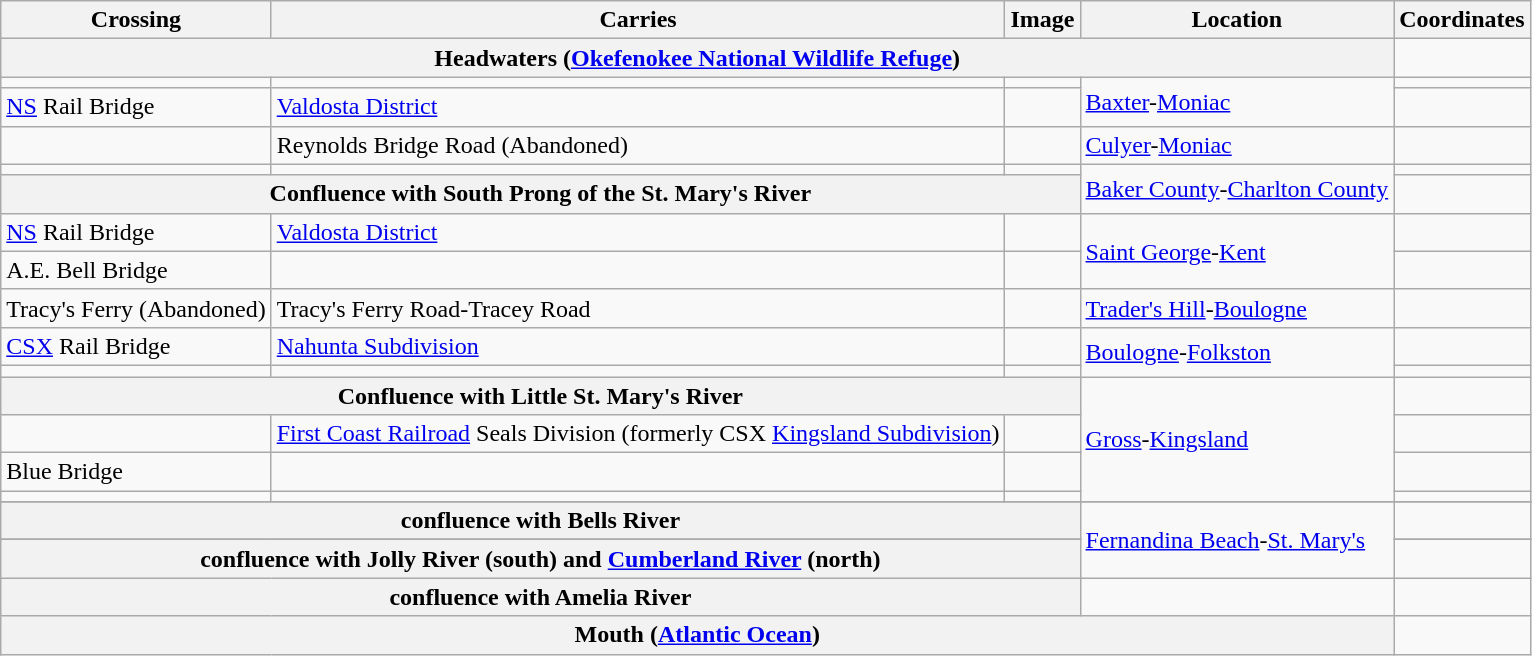<table class="wikitable">
<tr>
<th>Crossing</th>
<th>Carries</th>
<th>Image</th>
<th>Location</th>
<th>Coordinates</th>
</tr>
<tr>
<th colspan="4">Headwaters (<a href='#'>Okefenokee National Wildlife Refuge</a>)</th>
<td></td>
</tr>
<tr>
<td></td>
<td></td>
<td></td>
<td rowspan=2><a href='#'>Baxter</a>-<a href='#'>Moniac</a></td>
<td></td>
</tr>
<tr>
<td><a href='#'>NS</a> Rail Bridge</td>
<td> <a href='#'>Valdosta District</a></td>
<td></td>
<td></td>
</tr>
<tr>
<td></td>
<td>Reynolds Bridge Road (Abandoned)</td>
<td></td>
<td><a href='#'>Culyer</a>-<a href='#'>Moniac</a></td>
<td></td>
</tr>
<tr>
<td></td>
<td></td>
<td></td>
<td rowspan=2><a href='#'>Baker County</a>-<a href='#'>Charlton County</a></td>
<td></td>
</tr>
<tr>
<th colspan="3">Confluence with South Prong of the St. Mary's River</th>
<td></td>
</tr>
<tr>
<td><a href='#'>NS</a> Rail Bridge</td>
<td> <a href='#'>Valdosta District</a></td>
<td></td>
<td rowspan=2><a href='#'>Saint George</a>-<a href='#'>Kent</a></td>
<td></td>
</tr>
<tr>
<td>A.E. Bell Bridge</td>
<td></td>
<td></td>
<td></td>
</tr>
<tr>
<td>Tracy's Ferry (Abandoned)</td>
<td>Tracy's Ferry Road-Tracey Road</td>
<td></td>
<td><a href='#'>Trader's Hill</a>-<a href='#'>Boulogne</a></td>
<td></td>
</tr>
<tr>
<td><a href='#'>CSX</a> Rail Bridge</td>
<td> <a href='#'>Nahunta Subdivision</a></td>
<td></td>
<td rowspan=2><a href='#'>Boulogne</a>-<a href='#'>Folkston</a></td>
<td></td>
</tr>
<tr>
<td></td>
<td></td>
<td></td>
<td></td>
</tr>
<tr>
<th colspan="3">Confluence with Little St. Mary's River</th>
<td rowspan=4><a href='#'>Gross</a>-<a href='#'>Kingsland</a></td>
<td></td>
</tr>
<tr>
<td></td>
<td><a href='#'>First Coast Railroad</a> Seals Division (formerly CSX <a href='#'>Kingsland Subdivision</a>)</td>
<td></td>
<td></td>
</tr>
<tr>
<td>Blue Bridge</td>
<td></td>
<td></td>
<td></td>
</tr>
<tr>
<td></td>
<td></td>
<td></td>
<td></td>
</tr>
<tr>
</tr>
<tr>
<th colspan="3">confluence with Bells River</th>
<td rowspan=3><a href='#'>Fernandina Beach</a>-<a href='#'>St. Mary's</a></td>
<td></td>
</tr>
<tr>
</tr>
<tr>
<th colspan="3">confluence with Jolly River (south) and <a href='#'>Cumberland River</a> (north)</th>
<td></td>
</tr>
<tr>
<th colspan="3">confluence with Amelia River</th>
<td></td>
</tr>
<tr>
<th colspan="4 inc">Mouth (<a href='#'>Atlantic Ocean</a>)</th>
<td></td>
</tr>
</table>
